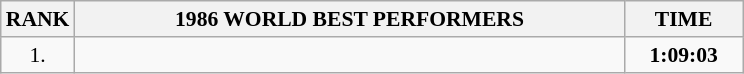<table class="wikitable" style="border-collapse: collapse; font-size: 90%;">
<tr>
<th>RANK</th>
<th align="center" style="width: 25em">1986 WORLD BEST PERFORMERS</th>
<th align="center" style="width: 5em">TIME</th>
</tr>
<tr>
<td align="center">1.</td>
<td></td>
<td align="center"><strong>1:09:03</strong></td>
</tr>
</table>
